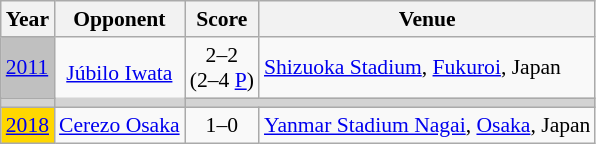<table class="wikitable" style="font-size: 90%; text-align:left">
<tr>
<th>Year</th>
<th>Opponent</th>
<th>Score</th>
<th>Venue</th>
</tr>
<tr>
<td bgcolor=silver rowspan=1><a href='#'>2011</a></td>
<td rowspan=2 align=center> <a href='#'>Júbilo Iwata</a></td>
<td align=center>2–2<br>(2–4 <a href='#'>P</a>)</td>
<td><a href='#'>Shizuoka Stadium</a>, <a href='#'>Fukuroi</a>, Japan</td>
</tr>
<tr>
<td style="background-color:lightgrey" colspan=6></td>
</tr>
<tr>
<td bgcolor=gold rowspan=1><a href='#'>2018</a></td>
<td rowspan=2 align=center> <a href='#'>Cerezo Osaka</a></td>
<td align=center>1–0</td>
<td><a href='#'>Yanmar Stadium Nagai</a>, <a href='#'>Osaka</a>, Japan</td>
</tr>
</table>
